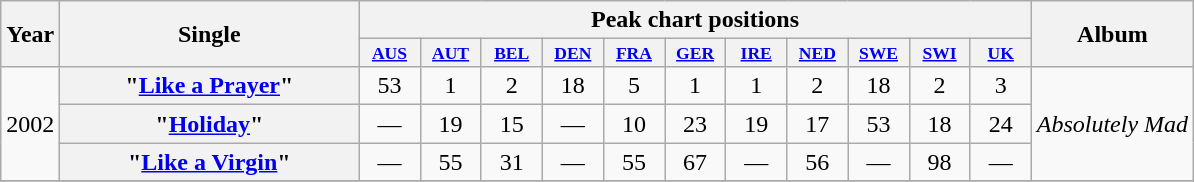<table class="wikitable plainrowheaders" style="text-align:center;">
<tr>
<th rowspan="2">Year</th>
<th rowspan="2" style="width:12em;">Single</th>
<th colspan="11">Peak chart positions</th>
<th rowspan="2">Album</th>
</tr>
<tr style="font-size:small;">
<th style="width:3em;font-size:90%"><a href='#'>AUS</a><br></th>
<th style="width:3em;font-size:90%"><a href='#'>AUT</a><br></th>
<th style="width:3em;font-size:90%"><a href='#'>BEL</a><br></th>
<th style="width:3em;font-size:90%"><a href='#'>DEN</a><br></th>
<th style="width:3em;font-size:90%"><a href='#'>FRA</a><br></th>
<th style="width:3em;font-size:90%"><a href='#'>GER</a><br></th>
<th style="width:3em;font-size:90%"><a href='#'>IRE</a><br></th>
<th style="width:3em;font-size:90%"><a href='#'>NED</a><br></th>
<th style="width:3em;font-size:90%"><a href='#'>SWE</a><br></th>
<th style="width:3em;font-size:90%"><a href='#'>SWI</a><br></th>
<th style="width:3em;font-size:90%"><a href='#'>UK</a><br></th>
</tr>
<tr>
<td rowspan="3">2002</td>
<th scope="row">"<a href='#'>Like a Prayer</a>"</th>
<td>53</td>
<td>1</td>
<td>2</td>
<td>18</td>
<td>5</td>
<td>1</td>
<td>1</td>
<td>2</td>
<td>18</td>
<td>2</td>
<td>3</td>
<td rowspan=3 style="text-align:left;"><em>Absolutely Mad</em></td>
</tr>
<tr>
<th scope="row">"<a href='#'>Holiday</a>"</th>
<td>—</td>
<td>19</td>
<td>15</td>
<td>—</td>
<td>10</td>
<td>23</td>
<td>19</td>
<td>17</td>
<td>53</td>
<td>18</td>
<td>24</td>
</tr>
<tr>
<th scope="row">"<a href='#'>Like a Virgin</a>"</th>
<td>—</td>
<td>55</td>
<td>31</td>
<td>—</td>
<td>55</td>
<td>67</td>
<td>—</td>
<td>56</td>
<td>—</td>
<td>98</td>
<td>—</td>
</tr>
<tr>
</tr>
</table>
